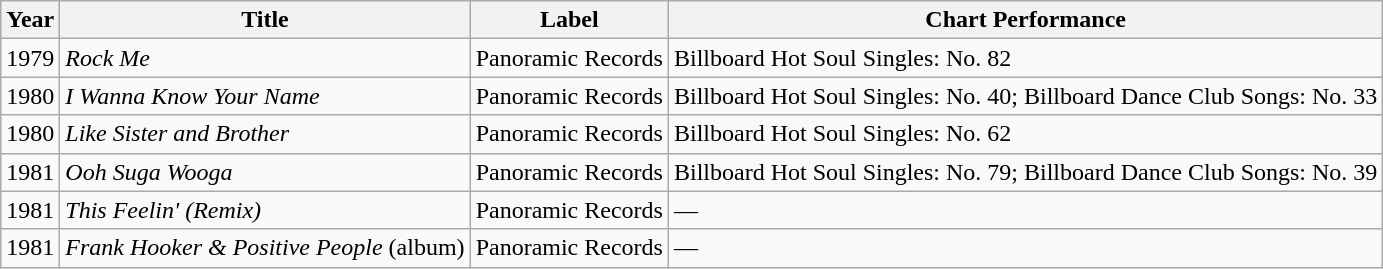<table class="wikitable sortable">
<tr>
<th>Year</th>
<th>Title</th>
<th>Label</th>
<th>Chart Performance</th>
</tr>
<tr>
<td>1979</td>
<td><em>Rock Me</em></td>
<td>Panoramic Records</td>
<td>Billboard Hot Soul Singles: No. 82</td>
</tr>
<tr>
<td>1980</td>
<td><em>I Wanna Know Your Name</em></td>
<td>Panoramic Records</td>
<td>Billboard Hot Soul Singles: No. 40; Billboard Dance Club Songs: No. 33</td>
</tr>
<tr>
<td>1980</td>
<td><em>Like Sister and Brother</em></td>
<td>Panoramic Records</td>
<td>Billboard Hot Soul Singles: No. 62</td>
</tr>
<tr>
<td>1981</td>
<td><em>Ooh Suga Wooga</em></td>
<td>Panoramic Records</td>
<td>Billboard Hot Soul Singles: No. 79; Billboard Dance Club Songs: No. 39</td>
</tr>
<tr>
<td>1981</td>
<td><em>This Feelin' (Remix)</em></td>
<td>Panoramic Records</td>
<td>—</td>
</tr>
<tr>
<td>1981</td>
<td><em>Frank Hooker & Positive People</em> (album)</td>
<td>Panoramic Records</td>
<td>—</td>
</tr>
</table>
